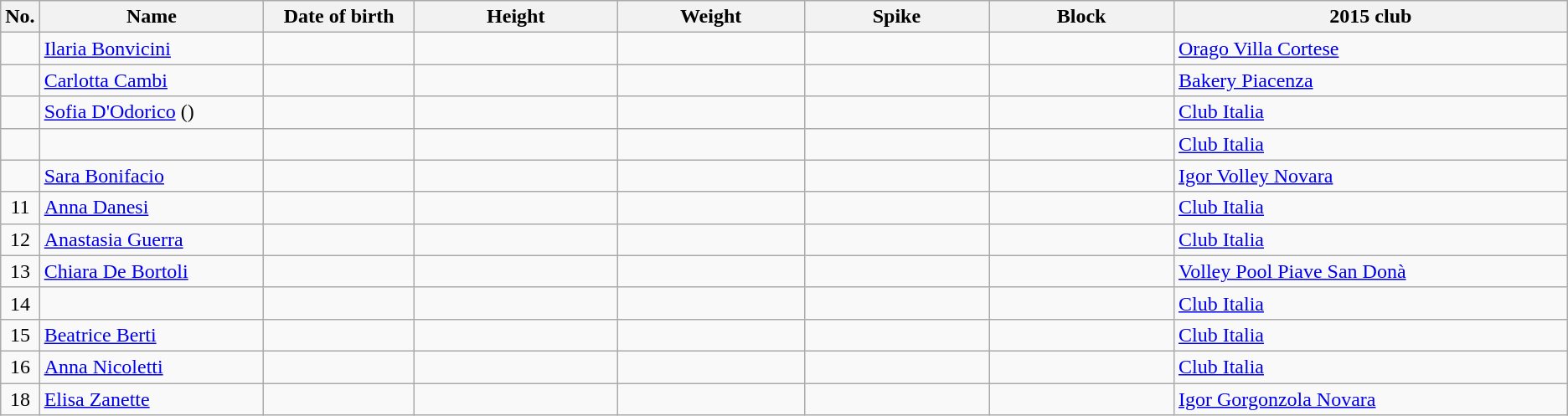<table class="wikitable sortable" style="text-align:center;">
<tr>
<th>No.</th>
<th style="width:12em">Name</th>
<th style="width:8em">Date of birth</th>
<th style="width:11em">Height</th>
<th style="width:10em">Weight</th>
<th style="width:10em">Spike</th>
<th style="width:10em">Block</th>
<th style="width:22em">2015 club</th>
</tr>
<tr>
<td></td>
<td align=left><a href='#'>Ilaria Bonvicini</a></td>
<td align=right></td>
<td></td>
<td></td>
<td></td>
<td></td>
<td align=left> <a href='#'>Orago Villa Cortese</a></td>
</tr>
<tr>
<td></td>
<td align=left><a href='#'>Carlotta Cambi</a></td>
<td align=right></td>
<td></td>
<td></td>
<td></td>
<td></td>
<td align=left> <a href='#'>Bakery Piacenza</a></td>
</tr>
<tr>
<td></td>
<td align=left><a href='#'>Sofia D'Odorico</a> ()</td>
<td align=right></td>
<td></td>
<td></td>
<td></td>
<td></td>
<td align=left> <a href='#'>Club Italia</a></td>
</tr>
<tr>
<td></td>
<td align=left></td>
<td align=right></td>
<td></td>
<td></td>
<td></td>
<td></td>
<td align=left> <a href='#'>Club Italia</a></td>
</tr>
<tr>
<td></td>
<td align=left><a href='#'>Sara Bonifacio</a></td>
<td align=right></td>
<td></td>
<td></td>
<td></td>
<td></td>
<td align=left> <a href='#'>Igor Volley Novara</a></td>
</tr>
<tr>
<td>11</td>
<td align=left><a href='#'>Anna Danesi</a></td>
<td align=right></td>
<td></td>
<td></td>
<td></td>
<td></td>
<td align=left> <a href='#'>Club Italia</a></td>
</tr>
<tr>
<td>12</td>
<td align=left><a href='#'>Anastasia Guerra</a></td>
<td align=right></td>
<td></td>
<td></td>
<td></td>
<td></td>
<td align=left> <a href='#'>Club Italia</a></td>
</tr>
<tr>
<td>13</td>
<td align=left><a href='#'>Chiara De Bortoli</a></td>
<td align=right></td>
<td></td>
<td></td>
<td></td>
<td></td>
<td align=left> <a href='#'>Volley Pool Piave San Donà</a></td>
</tr>
<tr>
<td>14</td>
<td align=left></td>
<td align=right></td>
<td></td>
<td></td>
<td></td>
<td></td>
<td align=left> <a href='#'>Club Italia</a></td>
</tr>
<tr>
<td>15</td>
<td align=left><a href='#'>Beatrice Berti</a></td>
<td align=right></td>
<td></td>
<td></td>
<td></td>
<td></td>
<td align=left> <a href='#'>Club Italia</a></td>
</tr>
<tr>
<td>16</td>
<td align=left><a href='#'>Anna Nicoletti</a></td>
<td align=right></td>
<td></td>
<td></td>
<td></td>
<td></td>
<td align=left> <a href='#'>Club Italia</a></td>
</tr>
<tr>
<td>18</td>
<td align=left><a href='#'>Elisa Zanette</a></td>
<td align=right></td>
<td></td>
<td></td>
<td></td>
<td></td>
<td align=left> <a href='#'>Igor Gorgonzola Novara</a></td>
</tr>
</table>
